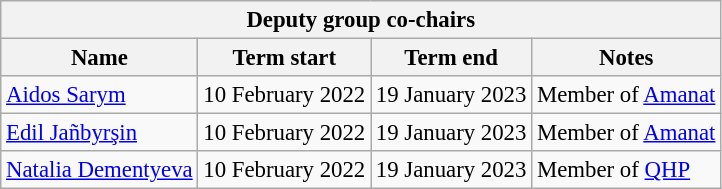<table class="wikitable" style="font-size:95%;">
<tr>
<th colspan="4">Deputy group co-chairs</th>
</tr>
<tr>
<th>Name</th>
<th>Term start</th>
<th>Term end</th>
<th>Notes</th>
</tr>
<tr>
<td><a href='#'>Aidos Sarym</a></td>
<td>10 February 2022</td>
<td>19 January 2023</td>
<td>Member of <a href='#'>Amanat</a></td>
</tr>
<tr>
<td><a href='#'>Edil Jañbyrşin</a></td>
<td>10 February 2022</td>
<td>19 January 2023</td>
<td>Member of <a href='#'>Amanat</a></td>
</tr>
<tr>
<td><a href='#'>Natalia Dementyeva</a></td>
<td>10 February 2022</td>
<td>19 January 2023</td>
<td>Member of <a href='#'>QHP</a></td>
</tr>
</table>
